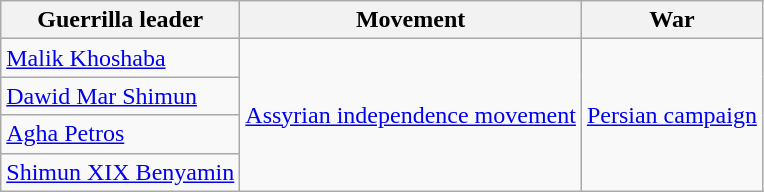<table class="wikitable">
<tr>
<th>Guerrilla leader</th>
<th>Movement</th>
<th>War</th>
</tr>
<tr>
<td><a href='#'>Malik Khoshaba</a></td>
<td rowspan="4"><a href='#'>Assyrian independence movement</a></td>
<td rowspan="4"><a href='#'>Persian campaign</a></td>
</tr>
<tr>
<td><a href='#'>Dawid Mar Shimun</a></td>
</tr>
<tr>
<td><a href='#'>Agha Petros</a></td>
</tr>
<tr>
<td><a href='#'>Shimun XIX Benyamin</a></td>
</tr>
</table>
